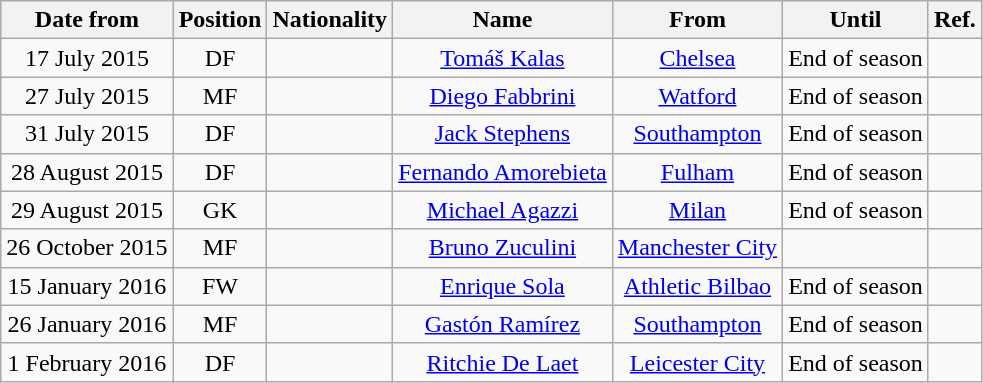<table class="wikitable"  style="text-align:center;">
<tr>
<th>Date from</th>
<th>Position</th>
<th>Nationality</th>
<th>Name</th>
<th>From</th>
<th>Until</th>
<th>Ref.</th>
</tr>
<tr>
<td>17 July 2015</td>
<td>DF</td>
<td></td>
<td><a href='#'>Tomáš Kalas</a></td>
<td><a href='#'>Chelsea</a></td>
<td>End of season</td>
<td></td>
</tr>
<tr>
<td>27 July 2015</td>
<td>MF</td>
<td></td>
<td><a href='#'>Diego Fabbrini</a></td>
<td><a href='#'>Watford</a></td>
<td>End of season</td>
<td></td>
</tr>
<tr>
<td>31 July 2015</td>
<td>DF</td>
<td></td>
<td><a href='#'>Jack Stephens</a></td>
<td><a href='#'>Southampton</a></td>
<td>End of season</td>
<td></td>
</tr>
<tr>
<td>28 August 2015</td>
<td>DF</td>
<td></td>
<td><a href='#'>Fernando Amorebieta</a></td>
<td><a href='#'>Fulham</a></td>
<td>End of season</td>
<td></td>
</tr>
<tr>
<td>29 August 2015</td>
<td>GK</td>
<td></td>
<td><a href='#'>Michael Agazzi</a></td>
<td><a href='#'>Milan</a></td>
<td>End of season</td>
<td></td>
</tr>
<tr>
<td>26 October 2015</td>
<td>MF</td>
<td></td>
<td><a href='#'>Bruno Zuculini</a></td>
<td><a href='#'>Manchester City</a></td>
<td></td>
<td></td>
</tr>
<tr>
<td>15 January 2016</td>
<td>FW</td>
<td></td>
<td><a href='#'>Enrique Sola</a></td>
<td><a href='#'>Athletic Bilbao</a></td>
<td>End of season</td>
<td></td>
</tr>
<tr>
<td>26 January 2016</td>
<td>MF</td>
<td></td>
<td><a href='#'>Gastón Ramírez</a></td>
<td><a href='#'>Southampton</a></td>
<td>End of season</td>
<td></td>
</tr>
<tr>
<td>1 February 2016</td>
<td>DF</td>
<td></td>
<td><a href='#'>Ritchie De Laet</a></td>
<td><a href='#'>Leicester City</a></td>
<td>End of season</td>
<td></td>
</tr>
</table>
